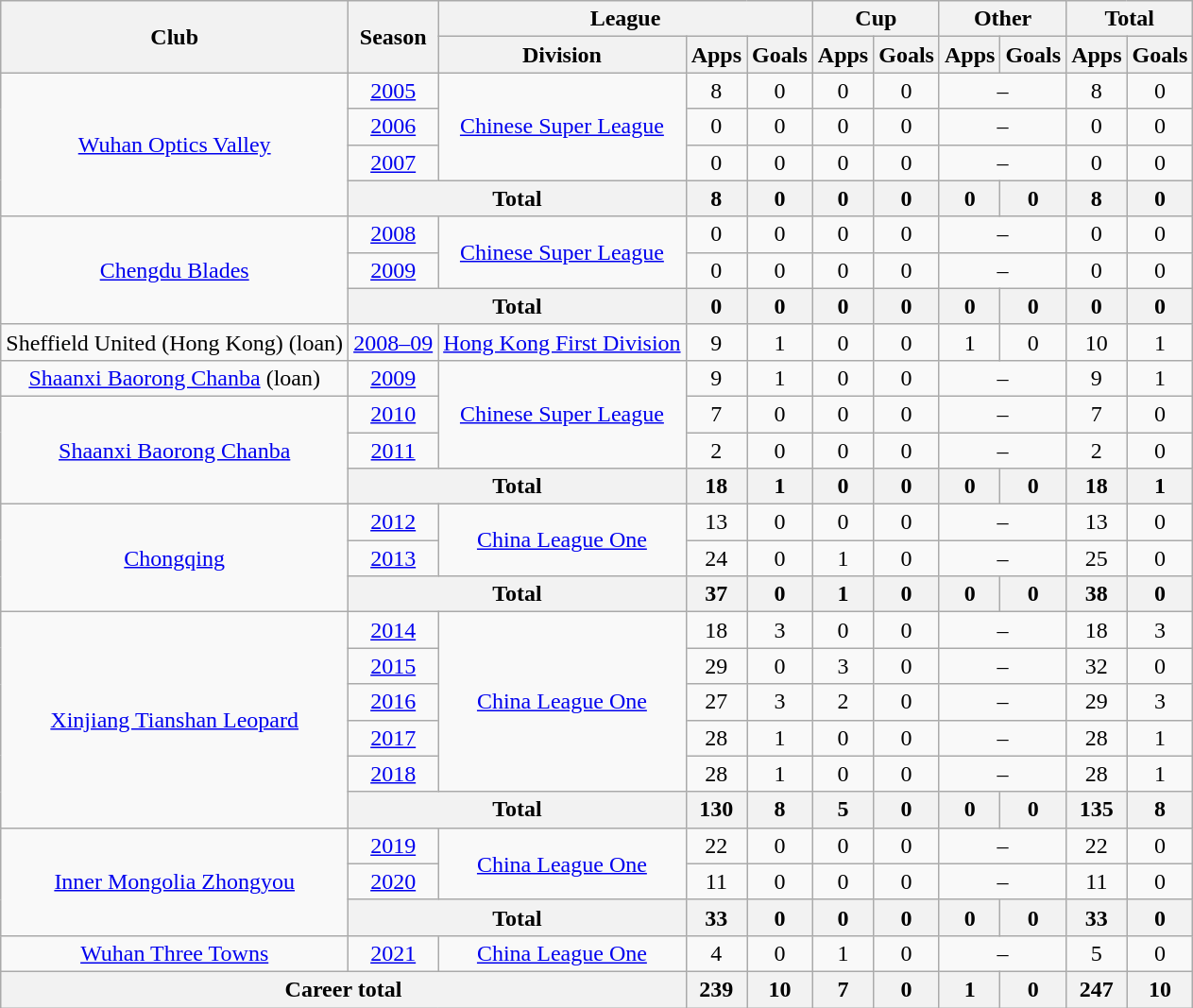<table class="wikitable" style="text-align: center">
<tr>
<th rowspan="2">Club</th>
<th rowspan="2">Season</th>
<th colspan="3">League</th>
<th colspan="2">Cup</th>
<th colspan="2">Other</th>
<th colspan="2">Total</th>
</tr>
<tr>
<th>Division</th>
<th>Apps</th>
<th>Goals</th>
<th>Apps</th>
<th>Goals</th>
<th>Apps</th>
<th>Goals</th>
<th>Apps</th>
<th>Goals</th>
</tr>
<tr>
<td rowspan="4"><a href='#'>Wuhan Optics Valley</a></td>
<td><a href='#'>2005</a></td>
<td rowspan="3"><a href='#'>Chinese Super League</a></td>
<td>8</td>
<td>0</td>
<td>0</td>
<td>0</td>
<td colspan="2">–</td>
<td>8</td>
<td>0</td>
</tr>
<tr>
<td><a href='#'>2006</a></td>
<td>0</td>
<td>0</td>
<td>0</td>
<td>0</td>
<td colspan="2">–</td>
<td>0</td>
<td>0</td>
</tr>
<tr>
<td><a href='#'>2007</a></td>
<td>0</td>
<td>0</td>
<td>0</td>
<td>0</td>
<td colspan="2">–</td>
<td>0</td>
<td>0</td>
</tr>
<tr>
<th colspan=2>Total</th>
<th>8</th>
<th>0</th>
<th>0</th>
<th>0</th>
<th>0</th>
<th>0</th>
<th>8</th>
<th>0</th>
</tr>
<tr>
<td rowspan="3"><a href='#'>Chengdu Blades</a></td>
<td><a href='#'>2008</a></td>
<td rowspan="2"><a href='#'>Chinese Super League</a></td>
<td>0</td>
<td>0</td>
<td>0</td>
<td>0</td>
<td colspan="2">–</td>
<td>0</td>
<td>0</td>
</tr>
<tr>
<td><a href='#'>2009</a></td>
<td>0</td>
<td>0</td>
<td>0</td>
<td>0</td>
<td colspan="2">–</td>
<td>0</td>
<td>0</td>
</tr>
<tr>
<th colspan=2>Total</th>
<th>0</th>
<th>0</th>
<th>0</th>
<th>0</th>
<th>0</th>
<th>0</th>
<th>0</th>
<th>0</th>
</tr>
<tr>
<td>Sheffield United (Hong Kong) (loan)</td>
<td><a href='#'>2008–09</a></td>
<td><a href='#'>Hong Kong First Division</a></td>
<td>9</td>
<td>1</td>
<td>0</td>
<td>0</td>
<td>1</td>
<td>0</td>
<td>10</td>
<td>1</td>
</tr>
<tr>
<td><a href='#'>Shaanxi Baorong Chanba</a> (loan)</td>
<td><a href='#'>2009</a></td>
<td rowspan="3"><a href='#'>Chinese Super League</a></td>
<td>9</td>
<td>1</td>
<td>0</td>
<td>0</td>
<td colspan="2">–</td>
<td>9</td>
<td>1</td>
</tr>
<tr>
<td rowspan="3"><a href='#'>Shaanxi Baorong Chanba</a></td>
<td><a href='#'>2010</a></td>
<td>7</td>
<td>0</td>
<td>0</td>
<td>0</td>
<td colspan="2">–</td>
<td>7</td>
<td>0</td>
</tr>
<tr>
<td><a href='#'>2011</a></td>
<td>2</td>
<td>0</td>
<td>0</td>
<td>0</td>
<td colspan="2">–</td>
<td>2</td>
<td>0</td>
</tr>
<tr>
<th colspan=2>Total</th>
<th>18</th>
<th>1</th>
<th>0</th>
<th>0</th>
<th>0</th>
<th>0</th>
<th>18</th>
<th>1</th>
</tr>
<tr>
<td rowspan="3"><a href='#'>Chongqing</a></td>
<td><a href='#'>2012</a></td>
<td rowspan="2"><a href='#'>China League One</a></td>
<td>13</td>
<td>0</td>
<td>0</td>
<td>0</td>
<td colspan="2">–</td>
<td>13</td>
<td>0</td>
</tr>
<tr>
<td><a href='#'>2013</a></td>
<td>24</td>
<td>0</td>
<td>1</td>
<td>0</td>
<td colspan="2">–</td>
<td>25</td>
<td>0</td>
</tr>
<tr>
<th colspan=2>Total</th>
<th>37</th>
<th>0</th>
<th>1</th>
<th>0</th>
<th>0</th>
<th>0</th>
<th>38</th>
<th>0</th>
</tr>
<tr>
<td rowspan="6"><a href='#'>Xinjiang Tianshan Leopard</a></td>
<td><a href='#'>2014</a></td>
<td rowspan="5"><a href='#'>China League One</a></td>
<td>18</td>
<td>3</td>
<td>0</td>
<td>0</td>
<td colspan="2">–</td>
<td>18</td>
<td>3</td>
</tr>
<tr>
<td><a href='#'>2015</a></td>
<td>29</td>
<td>0</td>
<td>3</td>
<td>0</td>
<td colspan="2">–</td>
<td>32</td>
<td>0</td>
</tr>
<tr>
<td><a href='#'>2016</a></td>
<td>27</td>
<td>3</td>
<td>2</td>
<td>0</td>
<td colspan="2">–</td>
<td>29</td>
<td>3</td>
</tr>
<tr>
<td><a href='#'>2017</a></td>
<td>28</td>
<td>1</td>
<td>0</td>
<td>0</td>
<td colspan="2">–</td>
<td>28</td>
<td>1</td>
</tr>
<tr>
<td><a href='#'>2018</a></td>
<td>28</td>
<td>1</td>
<td>0</td>
<td>0</td>
<td colspan="2">–</td>
<td>28</td>
<td>1</td>
</tr>
<tr>
<th colspan=2>Total</th>
<th>130</th>
<th>8</th>
<th>5</th>
<th>0</th>
<th>0</th>
<th>0</th>
<th>135</th>
<th>8</th>
</tr>
<tr>
<td rowspan="3"><a href='#'>Inner Mongolia Zhongyou</a></td>
<td><a href='#'>2019</a></td>
<td rowspan="2"><a href='#'>China League One</a></td>
<td>22</td>
<td>0</td>
<td>0</td>
<td>0</td>
<td colspan="2">–</td>
<td>22</td>
<td>0</td>
</tr>
<tr>
<td><a href='#'>2020</a></td>
<td>11</td>
<td>0</td>
<td>0</td>
<td>0</td>
<td colspan="2">–</td>
<td>11</td>
<td>0</td>
</tr>
<tr>
<th colspan=2>Total</th>
<th>33</th>
<th>0</th>
<th>0</th>
<th>0</th>
<th>0</th>
<th>0</th>
<th>33</th>
<th>0</th>
</tr>
<tr>
<td><a href='#'>Wuhan Three Towns</a></td>
<td><a href='#'>2021</a></td>
<td><a href='#'>China League One</a></td>
<td>4</td>
<td>0</td>
<td>1</td>
<td>0</td>
<td colspan="2">–</td>
<td>5</td>
<td>0</td>
</tr>
<tr>
<th colspan=3>Career total</th>
<th>239</th>
<th>10</th>
<th>7</th>
<th>0</th>
<th>1</th>
<th>0</th>
<th>247</th>
<th>10</th>
</tr>
</table>
